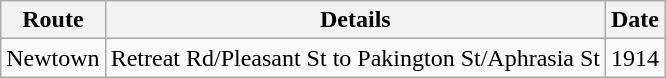<table class="wikitable">
<tr>
<th>Route</th>
<th>Details</th>
<th>Date</th>
</tr>
<tr>
<td>Newtown</td>
<td>Retreat Rd/Pleasant St to Pakington St/Aphrasia St</td>
<td>1914</td>
</tr>
</table>
